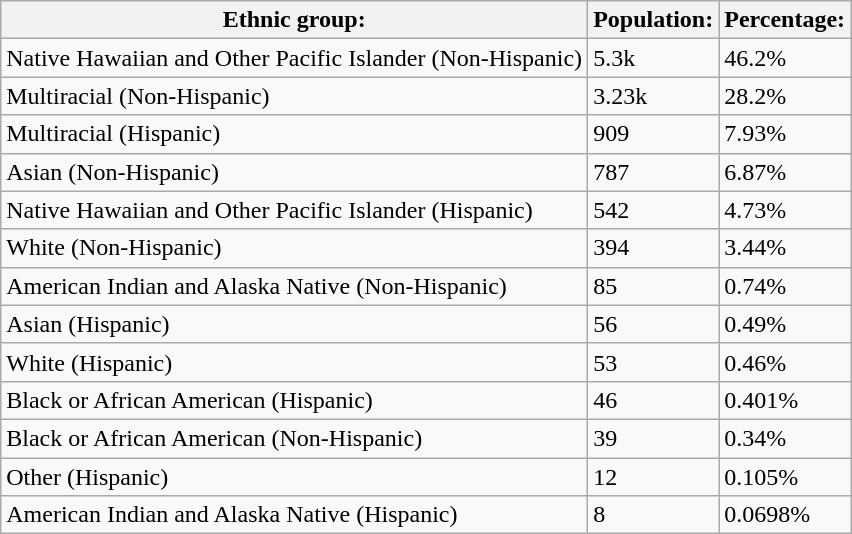<table class="wikitable sortable">
<tr>
<th><strong>Ethnic group:</strong></th>
<th>Population:</th>
<th>Percentage:</th>
</tr>
<tr>
<td>Native Hawaiian and Other Pacific Islander (Non-Hispanic)</td>
<td>5.3k</td>
<td>46.2%</td>
</tr>
<tr>
<td>Multiracial (Non-Hispanic)</td>
<td>3.23k</td>
<td>28.2%</td>
</tr>
<tr>
<td>Multiracial (Hispanic)</td>
<td>909</td>
<td>7.93%</td>
</tr>
<tr>
<td>Asian (Non-Hispanic)</td>
<td>787</td>
<td>6.87%</td>
</tr>
<tr>
<td>Native Hawaiian and Other Pacific Islander (Hispanic)</td>
<td>542</td>
<td>4.73%</td>
</tr>
<tr>
<td>White (Non-Hispanic)</td>
<td>394</td>
<td>3.44%</td>
</tr>
<tr>
<td>American Indian and Alaska Native (Non-Hispanic)</td>
<td>85</td>
<td>0.74%</td>
</tr>
<tr>
<td>Asian (Hispanic)</td>
<td>56</td>
<td>0.49%</td>
</tr>
<tr>
<td>White (Hispanic)</td>
<td>53</td>
<td>0.46%</td>
</tr>
<tr>
<td>Black or African American (Hispanic)</td>
<td>46</td>
<td>0.401%</td>
</tr>
<tr>
<td>Black or African American (Non-Hispanic)</td>
<td>39</td>
<td>0.34%</td>
</tr>
<tr>
<td>Other (Hispanic)</td>
<td>12</td>
<td>0.105%</td>
</tr>
<tr>
<td>American Indian and Alaska Native (Hispanic)</td>
<td>8</td>
<td>0.0698%</td>
</tr>
</table>
